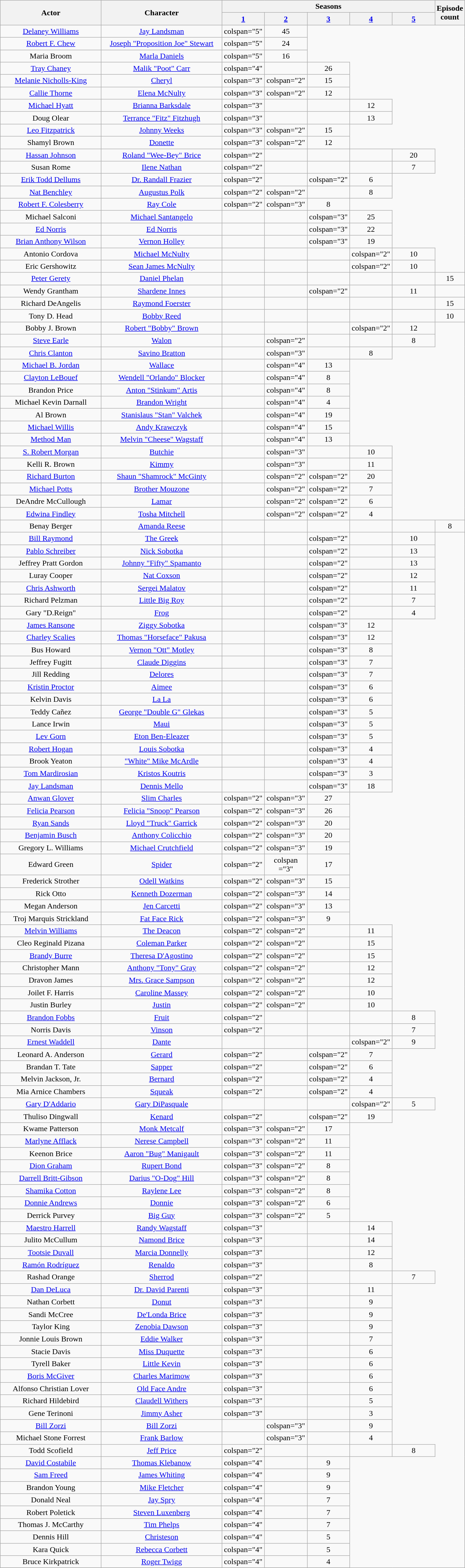<table class="wikitable sortable" style="text-align:center">
<tr>
<th rowspan="2" style="width:200px;" class="unsortable">Actor</th>
<th rowspan="2" style="width:240px;" class="unsortable">Character</th>
<th colspan="5">Seasons</th>
<th rowspan="2" style="width:40px;">Episode count</th>
</tr>
<tr>
<th scope="col" style="width:80px;" class="unsortable"><a href='#'>1</a></th>
<th scope="col" style="width:80px;" class="unsortable"><a href='#'>2</a></th>
<th scope="col" style="width:80px;" class="unsortable"><a href='#'>3</a></th>
<th scope="col" style="width:80px;" class="unsortable"><a href='#'>4</a></th>
<th scope="col" style="width:80px;" class="unsortable"><a href='#'>5</a></th>
</tr>
<tr>
<td><a href='#'>Delaney Williams</a></td>
<td><a href='#'>Jay Landsman</a></td>
<td>colspan="5" </td>
<td>45</td>
</tr>
<tr>
<td><a href='#'>Robert F. Chew</a></td>
<td><a href='#'>Joseph "Proposition Joe" Stewart</a></td>
<td>colspan="5" </td>
<td>24</td>
</tr>
<tr>
<td>Maria Broom</td>
<td><a href='#'>Marla Daniels</a></td>
<td>colspan="5" </td>
<td>16</td>
</tr>
<tr>
<td><a href='#'>Tray Chaney</a></td>
<td><a href='#'>Malik "Poot" Carr</a></td>
<td>colspan="4" </td>
<td></td>
<td>26</td>
</tr>
<tr>
<td><a href='#'>Melanie Nicholls-King</a></td>
<td><a href='#'>Cheryl</a></td>
<td>colspan="3" </td>
<td>colspan="2" </td>
<td>15</td>
</tr>
<tr>
<td><a href='#'>Callie Thorne</a></td>
<td><a href='#'>Elena McNulty</a></td>
<td>colspan="3" </td>
<td>colspan="2" </td>
<td>12</td>
</tr>
<tr>
<td><a href='#'>Michael Hyatt</a></td>
<td><a href='#'>Brianna Barksdale</a></td>
<td>colspan="3" </td>
<td></td>
<td></td>
<td>12</td>
</tr>
<tr>
<td>Doug Olear</td>
<td><a href='#'>Terrance "Fitz" Fitzhugh</a></td>
<td>colspan="3" </td>
<td></td>
<td></td>
<td>13</td>
</tr>
<tr>
<td><a href='#'>Leo Fitzpatrick</a></td>
<td><a href='#'>Johnny Weeks</a></td>
<td>colspan="3" </td>
<td>colspan="2" </td>
<td>15</td>
</tr>
<tr>
<td>Shamyl Brown</td>
<td><a href='#'>Donette</a></td>
<td>colspan="3" </td>
<td>colspan="2" </td>
<td>12</td>
</tr>
<tr>
<td><a href='#'>Hassan Johnson</a></td>
<td><a href='#'>Roland "Wee-Bey" Brice</a></td>
<td>colspan="2" </td>
<td></td>
<td></td>
<td></td>
<td>20</td>
</tr>
<tr>
<td>Susan Rome</td>
<td><a href='#'>Ilene Nathan</a></td>
<td>colspan="2" </td>
<td></td>
<td></td>
<td></td>
<td>7</td>
</tr>
<tr>
<td><a href='#'>Erik Todd Dellums</a></td>
<td><a href='#'>Dr. Randall Frazier</a></td>
<td>colspan="2" </td>
<td></td>
<td>colspan="2" </td>
<td>6</td>
</tr>
<tr>
<td><a href='#'>Nat Benchley</a></td>
<td><a href='#'>Augustus Polk</a></td>
<td>colspan="2" </td>
<td>colspan="2" </td>
<td></td>
<td>8</td>
</tr>
<tr>
<td><a href='#'>Robert F. Colesberry</a></td>
<td><a href='#'>Ray Cole</a></td>
<td>colspan="2" </td>
<td>colspan="3" </td>
<td>8</td>
</tr>
<tr>
<td>Michael Salconi</td>
<td><a href='#'>Michael Santangelo</a></td>
<td></td>
<td></td>
<td>colspan="3" </td>
<td>25</td>
</tr>
<tr>
<td><a href='#'>Ed Norris</a></td>
<td><a href='#'>Ed Norris</a></td>
<td></td>
<td></td>
<td>colspan="3" </td>
<td>22</td>
</tr>
<tr>
<td><a href='#'>Brian Anthony Wilson</a></td>
<td><a href='#'>Vernon Holley</a></td>
<td></td>
<td></td>
<td>colspan="3" </td>
<td>19</td>
</tr>
<tr>
<td>Antonio Cordova</td>
<td><a href='#'>Michael McNulty</a></td>
<td></td>
<td></td>
<td></td>
<td>colspan="2" </td>
<td>10</td>
</tr>
<tr>
<td>Eric Gershowitz</td>
<td><a href='#'>Sean James McNulty</a></td>
<td></td>
<td></td>
<td></td>
<td>colspan="2" </td>
<td>10</td>
</tr>
<tr>
<td><a href='#'>Peter Gerety</a></td>
<td><a href='#'>Daniel Phelan</a></td>
<td></td>
<td></td>
<td></td>
<td></td>
<td></td>
<td>15</td>
</tr>
<tr>
<td>Wendy Grantham</td>
<td><a href='#'>Shardene Innes</a></td>
<td></td>
<td></td>
<td>colspan="2" </td>
<td></td>
<td>11</td>
</tr>
<tr>
<td>Richard DeAngelis</td>
<td><a href='#'>Raymond Foerster</a></td>
<td></td>
<td></td>
<td></td>
<td></td>
<td></td>
<td>15</td>
</tr>
<tr>
<td>Tony D. Head</td>
<td><a href='#'>Bobby Reed</a></td>
<td></td>
<td></td>
<td></td>
<td></td>
<td></td>
<td>10</td>
</tr>
<tr>
<td>Bobby J. Brown</td>
<td><a href='#'>Robert "Bobby" Brown</a></td>
<td></td>
<td></td>
<td></td>
<td>colspan="2" </td>
<td>12</td>
</tr>
<tr>
<td><a href='#'>Steve Earle</a></td>
<td><a href='#'>Walon</a></td>
<td></td>
<td>colspan="2" </td>
<td></td>
<td></td>
<td>8</td>
</tr>
<tr>
<td><a href='#'>Chris Clanton</a></td>
<td><a href='#'>Savino Bratton</a></td>
<td></td>
<td>colspan="3" </td>
<td></td>
<td>8</td>
</tr>
<tr>
<td><a href='#'>Michael B. Jordan</a></td>
<td><a href='#'>Wallace</a></td>
<td></td>
<td>colspan="4" </td>
<td>13</td>
</tr>
<tr>
<td><a href='#'>Clayton LeBouef</a></td>
<td><a href='#'>Wendell "Orlando" Blocker</a></td>
<td></td>
<td>colspan="4" </td>
<td>8</td>
</tr>
<tr>
<td>Brandon Price</td>
<td><a href='#'>Anton "Stinkum" Artis</a></td>
<td></td>
<td>colspan="4" </td>
<td>8</td>
</tr>
<tr>
<td>Michael Kevin Darnall</td>
<td><a href='#'>Brandon Wright</a></td>
<td></td>
<td>colspan="4" </td>
<td>4</td>
</tr>
<tr>
<td>Al Brown</td>
<td><a href='#'>Stanislaus "Stan" Valchek</a></td>
<td></td>
<td>colspan="4" </td>
<td>19</td>
</tr>
<tr>
<td><a href='#'>Michael Willis</a></td>
<td><a href='#'>Andy Krawczyk</a></td>
<td></td>
<td>colspan="4" </td>
<td>15</td>
</tr>
<tr>
<td><a href='#'>Method Man</a></td>
<td><a href='#'>Melvin "Cheese" Wagstaff</a></td>
<td></td>
<td>colspan="4" </td>
<td>13</td>
</tr>
<tr>
<td><a href='#'>S. Robert Morgan</a></td>
<td><a href='#'>Butchie</a></td>
<td></td>
<td>colspan="3" </td>
<td></td>
<td>10</td>
</tr>
<tr>
<td>Kelli R. Brown</td>
<td><a href='#'>Kimmy</a></td>
<td></td>
<td>colspan="3" </td>
<td></td>
<td>11</td>
</tr>
<tr>
<td><a href='#'>Richard Burton</a></td>
<td><a href='#'>Shaun "Shamrock" McGinty</a></td>
<td></td>
<td>colspan="2" </td>
<td>colspan="2" </td>
<td>20</td>
</tr>
<tr>
<td><a href='#'>Michael Potts</a></td>
<td><a href='#'>Brother Mouzone</a></td>
<td></td>
<td>colspan="2" </td>
<td>colspan="2" </td>
<td>7</td>
</tr>
<tr>
<td>DeAndre McCullough</td>
<td><a href='#'>Lamar</a></td>
<td></td>
<td>colspan="2" </td>
<td>colspan="2" </td>
<td>6</td>
</tr>
<tr>
<td><a href='#'>Edwina Findley</a></td>
<td><a href='#'>Tosha Mitchell</a></td>
<td></td>
<td>colspan="2" </td>
<td>colspan="2" </td>
<td>4</td>
</tr>
<tr>
<td>Benay Berger</td>
<td><a href='#'>Amanda Reese</a></td>
<td></td>
<td></td>
<td></td>
<td></td>
<td></td>
<td>8</td>
</tr>
<tr>
<td><a href='#'>Bill Raymond</a></td>
<td><a href='#'>The Greek</a></td>
<td></td>
<td></td>
<td>colspan="2" </td>
<td></td>
<td>10</td>
</tr>
<tr>
<td><a href='#'>Pablo Schreiber</a></td>
<td><a href='#'>Nick Sobotka</a></td>
<td></td>
<td></td>
<td>colspan="2" </td>
<td></td>
<td>13</td>
</tr>
<tr>
<td>Jeffrey Pratt Gordon</td>
<td><a href='#'>Johnny "Fifty" Spamanto</a></td>
<td></td>
<td></td>
<td>colspan="2" </td>
<td></td>
<td>13</td>
</tr>
<tr>
<td>Luray Cooper</td>
<td><a href='#'>Nat Coxson</a></td>
<td></td>
<td></td>
<td>colspan="2" </td>
<td></td>
<td>12</td>
</tr>
<tr>
<td><a href='#'>Chris Ashworth</a></td>
<td><a href='#'>Sergei Malatov</a></td>
<td></td>
<td></td>
<td>colspan="2" </td>
<td></td>
<td>11</td>
</tr>
<tr>
<td>Richard Pelzman</td>
<td><a href='#'>Little Big Roy</a></td>
<td></td>
<td></td>
<td>colspan="2" </td>
<td></td>
<td>7</td>
</tr>
<tr>
<td>Gary "D.Reign"</td>
<td><a href='#'>Frog</a></td>
<td></td>
<td></td>
<td>colspan="2" </td>
<td></td>
<td>4</td>
</tr>
<tr>
<td><a href='#'>James Ransone</a></td>
<td><a href='#'>Ziggy Sobotka</a></td>
<td></td>
<td></td>
<td>colspan="3" </td>
<td>12</td>
</tr>
<tr>
<td><a href='#'>Charley Scalies</a></td>
<td><a href='#'>Thomas "Horseface" Pakusa</a></td>
<td></td>
<td></td>
<td>colspan="3" </td>
<td>12</td>
</tr>
<tr>
<td>Bus Howard</td>
<td><a href='#'>Vernon "Ott" Motley</a></td>
<td></td>
<td></td>
<td>colspan="3" </td>
<td>8</td>
</tr>
<tr>
<td>Jeffrey Fugitt</td>
<td><a href='#'>Claude Diggins</a></td>
<td></td>
<td></td>
<td>colspan="3" </td>
<td>7</td>
</tr>
<tr>
<td>Jill Redding</td>
<td><a href='#'>Delores</a></td>
<td></td>
<td></td>
<td>colspan="3" </td>
<td>7</td>
</tr>
<tr>
<td><a href='#'>Kristin Proctor</a></td>
<td><a href='#'>Aimee</a></td>
<td></td>
<td></td>
<td>colspan="3" </td>
<td>6</td>
</tr>
<tr>
<td>Kelvin Davis</td>
<td><a href='#'>La La</a></td>
<td></td>
<td></td>
<td>colspan="3" </td>
<td>6</td>
</tr>
<tr>
<td>Teddy Cañez</td>
<td><a href='#'>George "Double G" Glekas</a></td>
<td></td>
<td></td>
<td>colspan="3" </td>
<td>5</td>
</tr>
<tr>
<td>Lance Irwin</td>
<td><a href='#'>Maui</a></td>
<td></td>
<td></td>
<td>colspan="3" </td>
<td>5</td>
</tr>
<tr>
<td><a href='#'>Lev Gorn</a></td>
<td><a href='#'>Eton Ben-Eleazer</a></td>
<td></td>
<td></td>
<td>colspan="3" </td>
<td>5</td>
</tr>
<tr>
<td><a href='#'>Robert Hogan</a></td>
<td><a href='#'>Louis Sobotka</a></td>
<td></td>
<td></td>
<td>colspan="3" </td>
<td>4</td>
</tr>
<tr>
<td>Brook Yeaton</td>
<td><a href='#'>"White" Mike McArdle</a></td>
<td></td>
<td></td>
<td>colspan="3" </td>
<td>4</td>
</tr>
<tr>
<td><a href='#'>Tom Mardirosian</a></td>
<td><a href='#'>Kristos Koutris</a></td>
<td></td>
<td></td>
<td>colspan="3" </td>
<td>3</td>
</tr>
<tr>
<td><a href='#'>Jay Landsman</a></td>
<td><a href='#'>Dennis Mello</a></td>
<td></td>
<td></td>
<td>colspan="3" </td>
<td>18</td>
</tr>
<tr>
<td><a href='#'>Anwan Glover</a></td>
<td><a href='#'>Slim Charles</a></td>
<td>colspan="2" </td>
<td>colspan="3" </td>
<td>27</td>
</tr>
<tr>
<td><a href='#'>Felicia Pearson</a></td>
<td><a href='#'>Felicia "Snoop" Pearson</a></td>
<td>colspan="2" </td>
<td>colspan="3" </td>
<td>26</td>
</tr>
<tr>
<td><a href='#'>Ryan Sands</a></td>
<td><a href='#'>Lloyd "Truck" Garrick</a></td>
<td>colspan="2" </td>
<td>colspan="3" </td>
<td>20</td>
</tr>
<tr>
<td><a href='#'>Benjamin Busch</a></td>
<td><a href='#'>Anthony Colicchio</a></td>
<td>colspan="2" </td>
<td>colspan="3" </td>
<td>20</td>
</tr>
<tr>
<td>Gregory L. Williams</td>
<td><a href='#'>Michael Crutchfield</a></td>
<td>colspan="2" </td>
<td>colspan="3" </td>
<td>19</td>
</tr>
<tr>
<td>Edward Green</td>
<td><a href='#'>Spider</a></td>
<td>colspan="2" </td>
<td>colspan ="3" </td>
<td>17</td>
</tr>
<tr>
<td>Frederick Strother</td>
<td><a href='#'>Odell Watkins</a></td>
<td>colspan="2" </td>
<td>colspan="3" </td>
<td>15</td>
</tr>
<tr>
<td>Rick Otto</td>
<td><a href='#'>Kenneth Dozerman</a></td>
<td>colspan="2" </td>
<td>colspan="3" </td>
<td>14</td>
</tr>
<tr>
<td>Megan Anderson</td>
<td><a href='#'>Jen Carcetti</a></td>
<td>colspan="2" </td>
<td>colspan="3" </td>
<td>13</td>
</tr>
<tr>
<td>Troj Marquis Strickland</td>
<td><a href='#'>Fat Face Rick</a></td>
<td>colspan="2" </td>
<td>colspan="3" </td>
<td>9</td>
</tr>
<tr>
<td><a href='#'>Melvin Williams</a></td>
<td><a href='#'>The Deacon</a></td>
<td>colspan="2" </td>
<td>colspan="2" </td>
<td></td>
<td>11</td>
</tr>
<tr>
<td>Cleo Reginald Pizana</td>
<td><a href='#'>Coleman Parker</a></td>
<td>colspan="2" </td>
<td>colspan="2" </td>
<td></td>
<td>15</td>
</tr>
<tr>
<td><a href='#'>Brandy Burre</a></td>
<td><a href='#'>Theresa D'Agostino</a></td>
<td>colspan="2" </td>
<td>colspan="2" </td>
<td></td>
<td>15</td>
</tr>
<tr>
<td>Christopher Mann</td>
<td><a href='#'>Anthony "Tony" Gray</a></td>
<td>colspan="2" </td>
<td>colspan="2" </td>
<td></td>
<td>12</td>
</tr>
<tr>
<td>Dravon James</td>
<td><a href='#'>Mrs. Grace Sampson</a></td>
<td>colspan="2" </td>
<td>colspan="2" </td>
<td></td>
<td>12</td>
</tr>
<tr>
<td>Joilet F. Harris</td>
<td><a href='#'>Caroline Massey</a></td>
<td>colspan="2" </td>
<td>colspan="2" </td>
<td></td>
<td>10</td>
</tr>
<tr>
<td>Justin Burley</td>
<td><a href='#'>Justin</a></td>
<td>colspan="2" </td>
<td>colspan="2" </td>
<td></td>
<td>10</td>
</tr>
<tr>
<td><a href='#'>Brandon Fobbs</a></td>
<td><a href='#'>Fruit</a></td>
<td>colspan="2" </td>
<td></td>
<td></td>
<td></td>
<td>8</td>
</tr>
<tr>
<td>Norris Davis</td>
<td><a href='#'>Vinson</a></td>
<td>colspan="2" </td>
<td></td>
<td></td>
<td></td>
<td>7</td>
</tr>
<tr>
<td><a href='#'>Ernest Waddell</a></td>
<td><a href='#'>Dante</a></td>
<td></td>
<td></td>
<td></td>
<td>colspan="2" </td>
<td>9</td>
</tr>
<tr>
<td>Leonard A. Anderson</td>
<td><a href='#'>Gerard</a></td>
<td>colspan="2" </td>
<td></td>
<td>colspan="2" </td>
<td>7</td>
</tr>
<tr>
<td>Brandan T. Tate</td>
<td><a href='#'>Sapper</a></td>
<td>colspan="2" </td>
<td></td>
<td>colspan="2" </td>
<td>6</td>
</tr>
<tr>
<td>Melvin Jackson, Jr.</td>
<td><a href='#'>Bernard</a></td>
<td>colspan="2" </td>
<td></td>
<td>colspan="2" </td>
<td>4</td>
</tr>
<tr>
<td>Mia Arnice Chambers</td>
<td><a href='#'>Squeak</a></td>
<td>colspan="2" </td>
<td></td>
<td>colspan="2" </td>
<td>4</td>
</tr>
<tr>
<td><a href='#'>Gary D'Addario</a></td>
<td><a href='#'>Gary DiPasquale</a></td>
<td></td>
<td></td>
<td></td>
<td>colspan="2" </td>
<td>5</td>
</tr>
<tr>
<td>Thuliso Dingwall</td>
<td><a href='#'>Kenard</a></td>
<td>colspan="2" </td>
<td></td>
<td>colspan="2" </td>
<td>19</td>
</tr>
<tr>
<td>Kwame Patterson</td>
<td><a href='#'>Monk Metcalf</a></td>
<td>colspan="3" </td>
<td>colspan="2" </td>
<td>17</td>
</tr>
<tr>
<td><a href='#'>Marlyne Afflack</a></td>
<td><a href='#'>Nerese Campbell</a></td>
<td>colspan="3" </td>
<td>colspan="2" </td>
<td>11</td>
</tr>
<tr>
<td>Keenon Brice</td>
<td><a href='#'>Aaron "Bug" Manigault</a></td>
<td>colspan="3" </td>
<td>colspan="2" </td>
<td>11</td>
</tr>
<tr>
<td><a href='#'>Dion Graham</a></td>
<td><a href='#'>Rupert Bond</a></td>
<td>colspan="3" </td>
<td>colspan="2" </td>
<td>8</td>
</tr>
<tr>
<td><a href='#'>Darrell Britt-Gibson</a></td>
<td><a href='#'>Darius "O-Dog" Hill</a></td>
<td>colspan="3" </td>
<td>colspan="2" </td>
<td>8</td>
</tr>
<tr>
<td><a href='#'>Shamika Cotton</a></td>
<td><a href='#'>Raylene Lee</a></td>
<td>colspan="3" </td>
<td>colspan="2" </td>
<td>8</td>
</tr>
<tr>
<td><a href='#'>Donnie Andrews</a></td>
<td><a href='#'>Donnie</a></td>
<td>colspan="3" </td>
<td>colspan="2" </td>
<td>6</td>
</tr>
<tr>
<td>Derrick Purvey</td>
<td><a href='#'>Big Guy</a></td>
<td>colspan="3" </td>
<td>colspan="2" </td>
<td>5</td>
</tr>
<tr>
<td><a href='#'>Maestro Harrell</a></td>
<td><a href='#'>Randy Wagstaff</a></td>
<td>colspan="3" </td>
<td></td>
<td></td>
<td>14</td>
</tr>
<tr>
<td>Julito McCullum</td>
<td><a href='#'>Namond Brice</a></td>
<td>colspan="3" </td>
<td></td>
<td></td>
<td>14</td>
</tr>
<tr>
<td><a href='#'>Tootsie Duvall</a></td>
<td><a href='#'>Marcia Donnelly</a></td>
<td>colspan="3" </td>
<td></td>
<td></td>
<td>12</td>
</tr>
<tr>
<td><a href='#'>Ramón Rodríguez</a></td>
<td><a href='#'>Renaldo</a></td>
<td>colspan="3" </td>
<td></td>
<td></td>
<td>8</td>
</tr>
<tr>
<td>Rashad Orange</td>
<td><a href='#'>Sherrod</a></td>
<td>colspan="2" </td>
<td></td>
<td></td>
<td></td>
<td>7</td>
</tr>
<tr>
<td><a href='#'>Dan DeLuca</a></td>
<td><a href='#'>Dr. David Parenti</a></td>
<td>colspan="3" </td>
<td></td>
<td></td>
<td>11</td>
</tr>
<tr>
<td>Nathan Corbett</td>
<td><a href='#'>Donut</a></td>
<td>colspan="3" </td>
<td></td>
<td></td>
<td>9</td>
</tr>
<tr>
<td>Sandi McCree</td>
<td><a href='#'>De'Londa Brice</a></td>
<td>colspan="3" </td>
<td></td>
<td></td>
<td>9</td>
</tr>
<tr>
<td>Taylor King</td>
<td><a href='#'>Zenobia Dawson</a></td>
<td>colspan="3" </td>
<td></td>
<td></td>
<td>9</td>
</tr>
<tr>
<td>Jonnie Louis Brown</td>
<td><a href='#'>Eddie Walker</a></td>
<td>colspan="3" </td>
<td></td>
<td></td>
<td>7</td>
</tr>
<tr>
<td>Stacie Davis</td>
<td><a href='#'>Miss Duquette</a></td>
<td>colspan="3" </td>
<td></td>
<td></td>
<td>6</td>
</tr>
<tr>
<td>Tyrell Baker</td>
<td><a href='#'>Little Kevin</a></td>
<td>colspan="3" </td>
<td></td>
<td></td>
<td>6</td>
</tr>
<tr>
<td><a href='#'>Boris McGiver</a></td>
<td><a href='#'>Charles Marimow</a></td>
<td>colspan="3" </td>
<td></td>
<td></td>
<td>6</td>
</tr>
<tr>
<td>Alfonso Christian Lover</td>
<td><a href='#'>Old Face Andre</a></td>
<td>colspan="3" </td>
<td></td>
<td></td>
<td>6</td>
</tr>
<tr>
<td>Richard Hildebird</td>
<td><a href='#'>Claudell Withers</a></td>
<td>colspan="3" </td>
<td></td>
<td></td>
<td>5</td>
</tr>
<tr>
<td>Gene Terinoni</td>
<td><a href='#'>Jimmy Asher</a></td>
<td>colspan="3" </td>
<td></td>
<td></td>
<td>3</td>
</tr>
<tr>
<td><a href='#'>Bill Zorzi</a></td>
<td><a href='#'>Bill Zorzi</a></td>
<td></td>
<td>colspan="3" </td>
<td></td>
<td>9</td>
</tr>
<tr>
<td>Michael Stone Forrest</td>
<td><a href='#'>Frank Barlow</a></td>
<td></td>
<td>colspan="3" </td>
<td></td>
<td>4</td>
</tr>
<tr>
<td>Todd Scofield</td>
<td><a href='#'>Jeff Price</a></td>
<td>colspan="2" </td>
<td></td>
<td></td>
<td></td>
<td>8</td>
</tr>
<tr>
<td><a href='#'>David Costabile</a></td>
<td><a href='#'>Thomas Klebanow</a></td>
<td>colspan="4" </td>
<td></td>
<td>9</td>
</tr>
<tr>
<td><a href='#'>Sam Freed</a></td>
<td><a href='#'>James Whiting</a></td>
<td>colspan="4" </td>
<td></td>
<td>9</td>
</tr>
<tr>
<td>Brandon Young</td>
<td><a href='#'>Mike Fletcher</a></td>
<td>colspan="4" </td>
<td></td>
<td>9</td>
</tr>
<tr>
<td>Donald Neal</td>
<td><a href='#'>Jay Spry</a></td>
<td>colspan="4" </td>
<td></td>
<td>7</td>
</tr>
<tr>
<td>Robert Poletick</td>
<td><a href='#'>Steven Luxenberg</a></td>
<td>colspan="4" </td>
<td></td>
<td>7</td>
</tr>
<tr>
<td>Thomas J. McCarthy</td>
<td><a href='#'>Tim Phelps</a></td>
<td>colspan="4" </td>
<td></td>
<td>7</td>
</tr>
<tr>
<td>Dennis Hill</td>
<td><a href='#'>Christeson</a></td>
<td>colspan="4" </td>
<td></td>
<td>5</td>
</tr>
<tr>
<td>Kara Quick</td>
<td><a href='#'>Rebecca Corbett</a></td>
<td>colspan="4" </td>
<td></td>
<td>5</td>
</tr>
<tr>
<td>Bruce Kirkpatrick</td>
<td><a href='#'>Roger Twigg</a></td>
<td>colspan="4" </td>
<td></td>
<td>4</td>
</tr>
<tr>
</tr>
</table>
